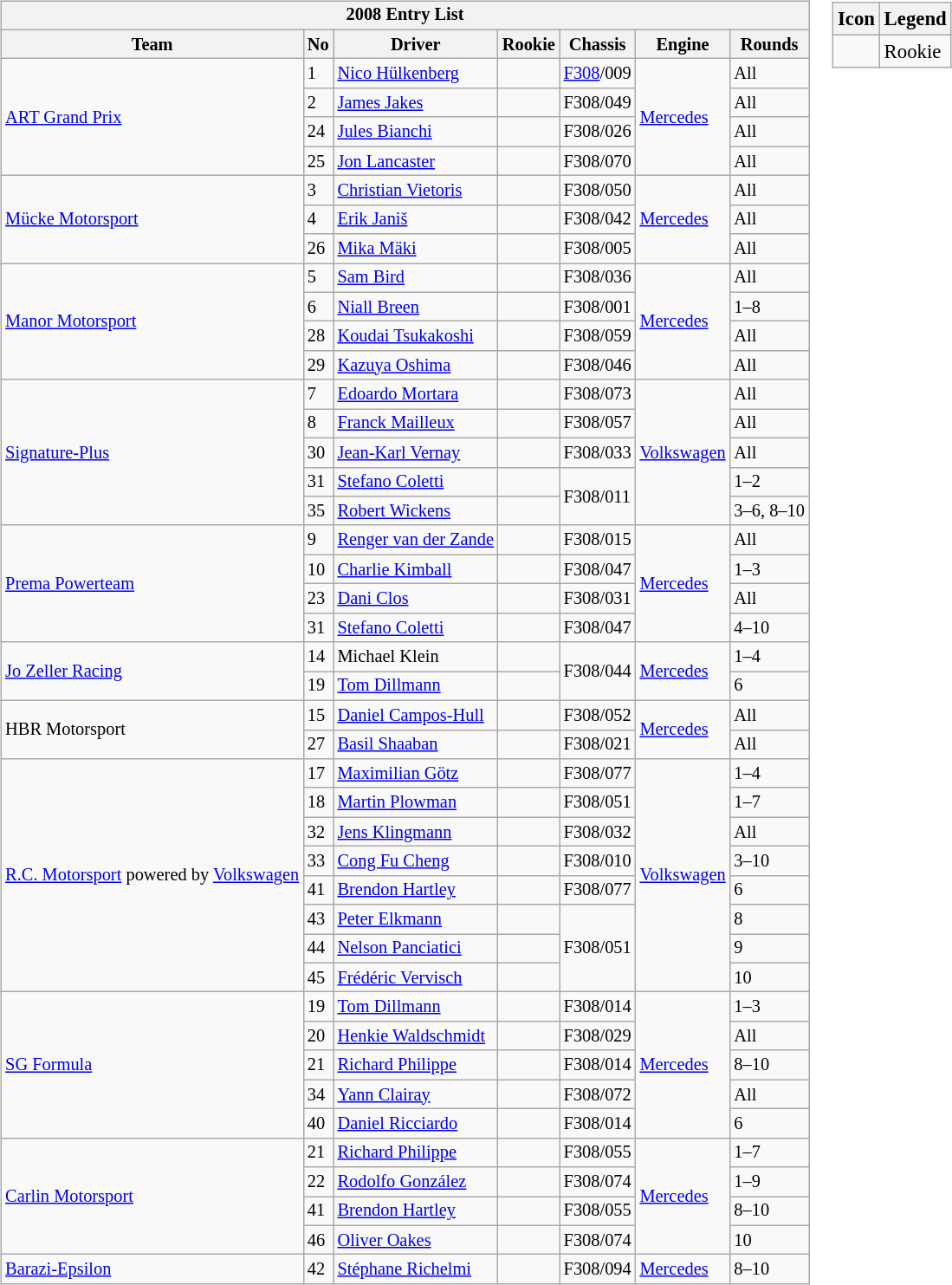<table>
<tr>
<td><br><table class="wikitable" style="font-size: 85%;">
<tr>
<th colspan=7>2008 Entry List</th>
</tr>
<tr>
<th>Team</th>
<th>No</th>
<th>Driver</th>
<th>Rookie</th>
<th>Chassis</th>
<th>Engine</th>
<th>Rounds</th>
</tr>
<tr>
<td rowspan=4>  <a href='#'>ART Grand Prix</a></td>
<td>1</td>
<td> <a href='#'>Nico Hülkenberg</a></td>
<td></td>
<td><a href='#'>F308</a>/009</td>
<td rowspan=4><a href='#'>Mercedes</a></td>
<td>All</td>
</tr>
<tr>
<td>2</td>
<td> <a href='#'>James Jakes</a></td>
<td></td>
<td>F308/049</td>
<td>All</td>
</tr>
<tr>
<td>24</td>
<td> <a href='#'>Jules Bianchi</a></td>
<td align="center"></td>
<td>F308/026</td>
<td>All</td>
</tr>
<tr>
<td>25</td>
<td> <a href='#'>Jon Lancaster</a></td>
<td align="center"></td>
<td>F308/070</td>
<td>All</td>
</tr>
<tr>
<td rowspan=3>  <a href='#'>Mücke Motorsport</a></td>
<td>3</td>
<td> <a href='#'>Christian Vietoris</a></td>
<td></td>
<td>F308/050</td>
<td rowspan=3><a href='#'>Mercedes</a></td>
<td>All</td>
</tr>
<tr>
<td>4</td>
<td> <a href='#'>Erik Janiš</a></td>
<td align="center"></td>
<td>F308/042</td>
<td>All</td>
</tr>
<tr>
<td>26</td>
<td> <a href='#'>Mika Mäki</a></td>
<td align="center"></td>
<td>F308/005</td>
<td>All</td>
</tr>
<tr>
<td rowspan=4> <a href='#'>Manor Motorsport</a></td>
<td>5</td>
<td> <a href='#'>Sam Bird</a></td>
<td></td>
<td>F308/036</td>
<td rowspan=4><a href='#'>Mercedes</a></td>
<td>All</td>
</tr>
<tr>
<td>6</td>
<td> <a href='#'>Niall Breen</a></td>
<td></td>
<td>F308/001</td>
<td>1–8</td>
</tr>
<tr>
<td>28</td>
<td> <a href='#'>Koudai Tsukakoshi</a></td>
<td></td>
<td>F308/059</td>
<td>All</td>
</tr>
<tr>
<td>29</td>
<td> <a href='#'>Kazuya Oshima</a></td>
<td></td>
<td>F308/046</td>
<td>All</td>
</tr>
<tr>
<td rowspan=5> <a href='#'>Signature-Plus</a></td>
<td>7</td>
<td> <a href='#'>Edoardo Mortara</a></td>
<td></td>
<td>F308/073</td>
<td rowspan=5><a href='#'>Volkswagen</a></td>
<td>All</td>
</tr>
<tr>
<td>8</td>
<td> <a href='#'>Franck Mailleux</a></td>
<td></td>
<td>F308/057</td>
<td>All</td>
</tr>
<tr>
<td>30</td>
<td> <a href='#'>Jean-Karl Vernay</a></td>
<td></td>
<td>F308/033</td>
<td>All</td>
</tr>
<tr>
<td>31</td>
<td> <a href='#'>Stefano Coletti</a></td>
<td align="center"></td>
<td rowspan=2>F308/011</td>
<td>1–2</td>
</tr>
<tr>
<td>35</td>
<td> <a href='#'>Robert Wickens</a></td>
<td align="center"></td>
<td>3–6, 8–10</td>
</tr>
<tr>
<td rowspan=4> <a href='#'>Prema Powerteam</a></td>
<td>9</td>
<td nowrap> <a href='#'>Renger van der Zande</a></td>
<td></td>
<td>F308/015</td>
<td rowspan=4><a href='#'>Mercedes</a></td>
<td>All</td>
</tr>
<tr>
<td>10</td>
<td> <a href='#'>Charlie Kimball</a></td>
<td></td>
<td>F308/047</td>
<td>1–3</td>
</tr>
<tr>
<td>23</td>
<td> <a href='#'>Dani Clos</a></td>
<td></td>
<td>F308/031</td>
<td>All</td>
</tr>
<tr>
<td>31</td>
<td> <a href='#'>Stefano Coletti</a></td>
<td align="center"></td>
<td>F308/047</td>
<td>4–10</td>
</tr>
<tr>
<td rowspan=2> <a href='#'>Jo Zeller Racing</a></td>
<td>14</td>
<td> Michael Klein</td>
<td></td>
<td rowspan=2>F308/044</td>
<td rowspan=2><a href='#'>Mercedes</a></td>
<td>1–4</td>
</tr>
<tr>
<td>19</td>
<td> <a href='#'>Tom Dillmann</a></td>
<td></td>
<td>6</td>
</tr>
<tr>
<td rowspan=2> HBR Motorsport</td>
<td>15</td>
<td> <a href='#'>Daniel Campos-Hull</a></td>
<td align="center"></td>
<td>F308/052</td>
<td rowspan=2><a href='#'>Mercedes</a></td>
<td>All</td>
</tr>
<tr>
<td>27</td>
<td> <a href='#'>Basil Shaaban</a></td>
<td></td>
<td>F308/021</td>
<td>All</td>
</tr>
<tr>
<td rowspan=8 nowrap> <a href='#'>R.C. Motorsport</a> powered by <a href='#'>Volkswagen</a></td>
<td>17</td>
<td> <a href='#'>Maximilian Götz</a></td>
<td></td>
<td>F308/077</td>
<td rowspan=8><a href='#'>Volkswagen</a></td>
<td>1–4</td>
</tr>
<tr>
<td>18</td>
<td> <a href='#'>Martin Plowman</a></td>
<td align="center"></td>
<td>F308/051</td>
<td>1–7</td>
</tr>
<tr>
<td>32</td>
<td> <a href='#'>Jens Klingmann</a></td>
<td align="center"></td>
<td>F308/032</td>
<td>All</td>
</tr>
<tr>
<td>33</td>
<td> <a href='#'>Cong Fu Cheng</a></td>
<td></td>
<td>F308/010</td>
<td>3–10</td>
</tr>
<tr>
<td>41</td>
<td> <a href='#'>Brendon Hartley</a></td>
<td></td>
<td>F308/077</td>
<td>6</td>
</tr>
<tr>
<td>43</td>
<td> <a href='#'>Peter Elkmann</a></td>
<td></td>
<td rowspan=3>F308/051</td>
<td>8</td>
</tr>
<tr>
<td>44</td>
<td> <a href='#'>Nelson Panciatici</a></td>
<td></td>
<td>9</td>
</tr>
<tr>
<td>45</td>
<td> <a href='#'>Frédéric Vervisch</a></td>
<td></td>
<td>10</td>
</tr>
<tr>
<td rowspan=5> <a href='#'>SG Formula</a></td>
<td>19</td>
<td> <a href='#'>Tom Dillmann</a></td>
<td></td>
<td>F308/014</td>
<td rowspan=5><a href='#'>Mercedes</a></td>
<td>1–3</td>
</tr>
<tr>
<td>20</td>
<td> <a href='#'>Henkie Waldschmidt</a></td>
<td align="center"></td>
<td>F308/029</td>
<td>All</td>
</tr>
<tr>
<td>21</td>
<td> <a href='#'>Richard Philippe</a></td>
<td align="center"></td>
<td>F308/014</td>
<td>8–10</td>
</tr>
<tr>
<td>34</td>
<td> <a href='#'>Yann Clairay</a></td>
<td></td>
<td>F308/072</td>
<td>All</td>
</tr>
<tr>
<td>40</td>
<td> <a href='#'>Daniel Ricciardo</a></td>
<td align="center"></td>
<td>F308/014</td>
<td>6</td>
</tr>
<tr>
<td rowspan=4> <a href='#'>Carlin Motorsport</a></td>
<td>21</td>
<td> <a href='#'>Richard Philippe</a></td>
<td align="center"></td>
<td>F308/055</td>
<td rowspan=4><a href='#'>Mercedes</a></td>
<td>1–7</td>
</tr>
<tr>
<td>22</td>
<td> <a href='#'>Rodolfo González</a></td>
<td></td>
<td>F308/074</td>
<td>1–9</td>
</tr>
<tr>
<td>41</td>
<td> <a href='#'>Brendon Hartley</a></td>
<td></td>
<td>F308/055</td>
<td>8–10</td>
</tr>
<tr>
<td>46</td>
<td> <a href='#'>Oliver Oakes</a></td>
<td></td>
<td>F308/074</td>
<td>10</td>
</tr>
<tr>
<td> <a href='#'>Barazi-Epsilon</a></td>
<td>42</td>
<td> <a href='#'>Stéphane Richelmi</a></td>
<td align="center"></td>
<td>F308/094</td>
<td><a href='#'>Mercedes</a></td>
<td>8–10</td>
</tr>
</table>
</td>
<td valign="top"><br><table class="wikitable" style="font-size: 95%;">
<tr>
<th>Icon</th>
<th>Legend</th>
</tr>
<tr>
<td></td>
<td>Rookie</td>
</tr>
</table>
</td>
</tr>
</table>
